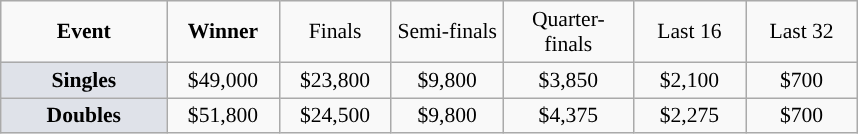<table class=wikitable style="font-size:90%;text-align:center">
<tr>
<td style="width:104px;"><strong>Event</strong></td>
<td style="width:68px;"><strong>Winner</strong></td>
<td style="width:68px;">Finals</td>
<td style="width:68px;">Semi-finals</td>
<td style="width:80px;">Quarter-finals</td>
<td style="width:68px;">Last 16</td>
<td style="width:68px;">Last 32</td>
</tr>
<tr>
<td style="background:#dfe2e9;"><strong>Singles</strong></td>
<td>$49,000</td>
<td>$23,800</td>
<td>$9,800</td>
<td>$3,850</td>
<td>$2,100</td>
<td>$700</td>
</tr>
<tr>
<td style="background:#dfe2e9;"><strong>Doubles</strong></td>
<td>$51,800</td>
<td>$24,500</td>
<td>$9,800</td>
<td>$4,375</td>
<td>$2,275</td>
<td>$700</td>
</tr>
</table>
